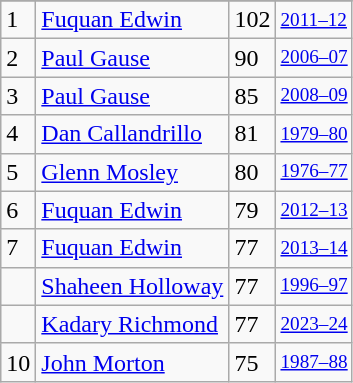<table class="wikitable">
<tr>
</tr>
<tr>
<td>1</td>
<td><a href='#'>Fuquan Edwin</a></td>
<td>102</td>
<td style="font-size:80%;"><a href='#'>2011–12</a></td>
</tr>
<tr>
<td>2</td>
<td><a href='#'>Paul Gause</a></td>
<td>90</td>
<td style="font-size:80%;"><a href='#'>2006–07</a></td>
</tr>
<tr>
<td>3</td>
<td><a href='#'>Paul Gause</a></td>
<td>85</td>
<td style="font-size:80%;"><a href='#'>2008–09</a></td>
</tr>
<tr>
<td>4</td>
<td><a href='#'>Dan Callandrillo</a></td>
<td>81</td>
<td style="font-size:80%;"><a href='#'>1979–80</a></td>
</tr>
<tr>
<td>5</td>
<td><a href='#'>Glenn Mosley</a></td>
<td>80</td>
<td style="font-size:80%;"><a href='#'>1976–77</a></td>
</tr>
<tr>
<td>6</td>
<td><a href='#'>Fuquan Edwin</a></td>
<td>79</td>
<td style="font-size:80%;"><a href='#'>2012–13</a></td>
</tr>
<tr>
<td>7</td>
<td><a href='#'>Fuquan Edwin</a></td>
<td>77</td>
<td style="font-size:80%;"><a href='#'>2013–14</a></td>
</tr>
<tr>
<td></td>
<td><a href='#'>Shaheen Holloway</a></td>
<td>77</td>
<td style="font-size:80%;"><a href='#'>1996–97</a></td>
</tr>
<tr>
<td></td>
<td><a href='#'>Kadary Richmond</a></td>
<td>77</td>
<td style="font-size:80%;"><a href='#'>2023–24</a></td>
</tr>
<tr>
<td>10</td>
<td><a href='#'>John Morton</a></td>
<td>75</td>
<td style="font-size:80%;"><a href='#'>1987–88</a></td>
</tr>
</table>
